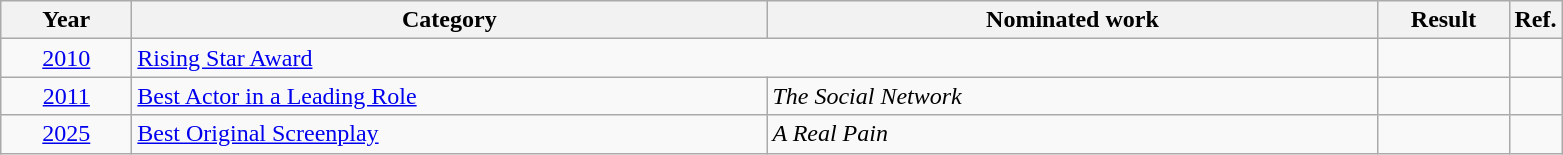<table class=wikitable>
<tr>
<th scope="col" style="width:5em;">Year</th>
<th scope="col" style="width:26em;">Category</th>
<th scope="col" style="width:25em;">Nominated work</th>
<th scope="col" style="width:5em;">Result</th>
<th>Ref.</th>
</tr>
<tr>
<td style="text-align:center;"><a href='#'>2010</a></td>
<td colspan=2><a href='#'>Rising Star Award</a></td>
<td></td>
<td></td>
</tr>
<tr>
<td style="text-align:center;"><a href='#'>2011</a></td>
<td><a href='#'>Best Actor in a Leading Role</a></td>
<td><em>The Social Network</em></td>
<td></td>
<td></td>
</tr>
<tr>
<td style="text-align:center;"><a href='#'>2025</a></td>
<td><a href='#'>Best Original Screenplay</a></td>
<td><em>A Real Pain</em></td>
<td></td>
<td></td>
</tr>
</table>
